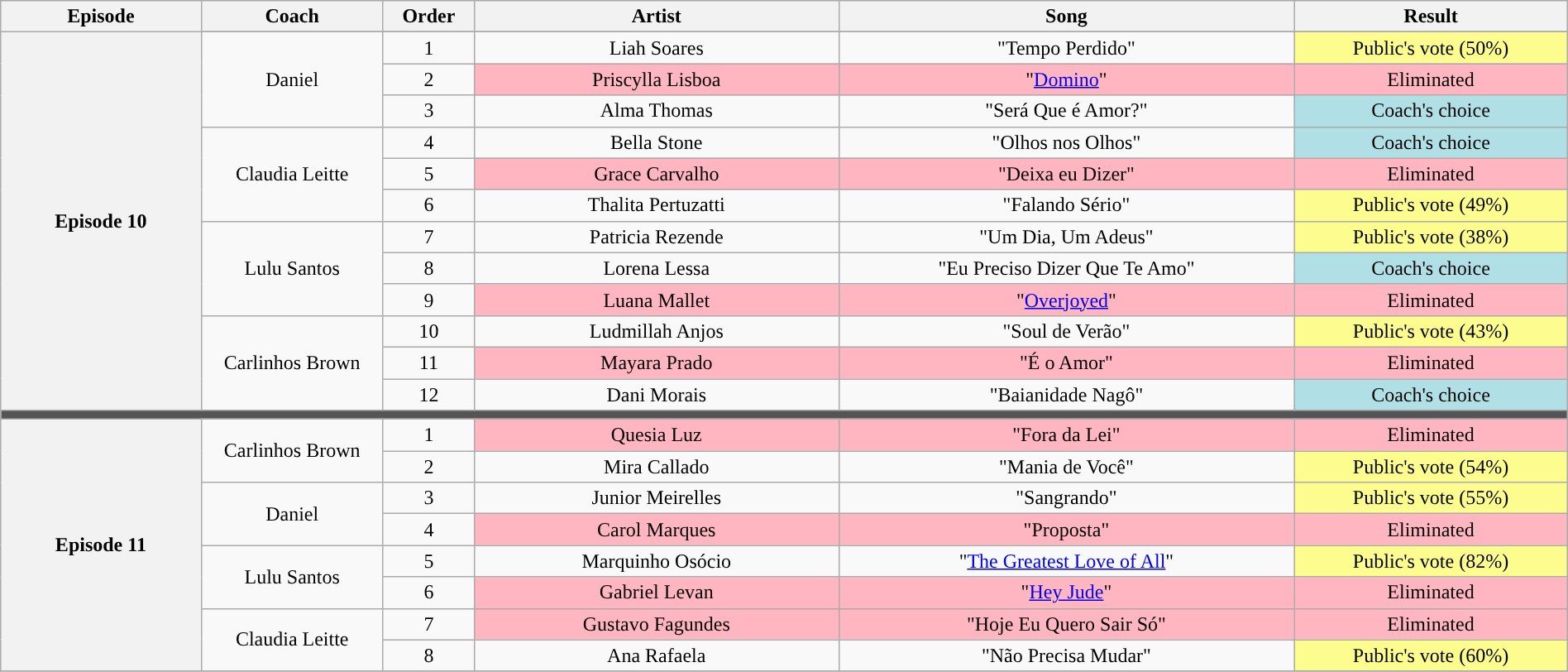<table class="wikitable" style="text-align:center; width:100%;">
<tr>
<th scope="col" width="11%">Episode</th>
<th scope="col" width="10%">Coach</th>
<th scope="col" width="05%">Order</th>
<th scope="col" width="20%">Artist</th>
<th scope="col" width="25%">Song</th>
<th scope="col" width="15%">Result</th>
</tr>
<tr>
<th scope="col" rowspan="13">Episode 10<br></th>
</tr>
<tr>
<td rowspan=3>Daniel</td>
<td>1</td>
<td>Liah Soares</td>
<td>"Tempo Perdido"</td>
<td bgcolor="FDFC8F">Public's vote (50%)</td>
</tr>
<tr>
<td>2</td>
<td bgcolor="FFB6C1">Priscylla Lisboa</td>
<td bgcolor="FFB6C1">"<a href='#'>Domino</a>"</td>
<td bgcolor="FFB6C1">Eliminated</td>
</tr>
<tr>
<td>3</td>
<td>Alma Thomas</td>
<td>"Será Que é Amor?"</td>
<td bgcolor="B0E0E6">Coach's choice</td>
</tr>
<tr>
<td rowspan=3>Claudia Leitte</td>
<td>4</td>
<td>Bella Stone</td>
<td>"Olhos nos Olhos"</td>
<td bgcolor="B0E0E6">Coach's choice</td>
</tr>
<tr>
<td>5</td>
<td bgcolor="FFB6C1">Grace Carvalho</td>
<td bgcolor="FFB6C1">"Deixa eu Dizer"</td>
<td bgcolor="FFB6C1">Eliminated</td>
</tr>
<tr>
<td>6</td>
<td>Thalita Pertuzatti</td>
<td>"Falando Sério"</td>
<td bgcolor="FDFC8F">Public's vote (49%)</td>
</tr>
<tr>
<td rowspan=3>Lulu Santos</td>
<td>7</td>
<td>Patricia Rezende</td>
<td>"Um Dia, Um Adeus"</td>
<td bgcolor="FDFC8F">Public's vote (38%)</td>
</tr>
<tr>
<td>8</td>
<td>Lorena Lessa</td>
<td>"Eu Preciso Dizer Que Te Amo"</td>
<td bgcolor="B0E0E6">Coach's choice</td>
</tr>
<tr>
<td>9</td>
<td bgcolor="FFB6C1">Luana Mallet</td>
<td bgcolor="FFB6C1">"<a href='#'>Overjoyed</a>"</td>
<td bgcolor="FFB6C1">Eliminated</td>
</tr>
<tr>
<td rowspan=3>Carlinhos Brown</td>
<td>10</td>
<td>Ludmillah Anjos</td>
<td>"Soul de Verão"</td>
<td bgcolor="FDFC8F">Public's vote (43%)</td>
</tr>
<tr>
<td>11</td>
<td bgcolor="FFB6C1">Mayara Prado</td>
<td bgcolor="FFB6C1">"É o Amor"</td>
<td bgcolor="FFB6C1">Eliminated</td>
</tr>
<tr>
<td>12</td>
<td>Dani Morais</td>
<td>"Baianidade Nagô"</td>
<td bgcolor="B0E0E6">Coach's choice</td>
</tr>
<tr>
<td colspan=6 bgcolor=555555></td>
</tr>
<tr>
<th scope="col" rowspan="9">Episode 11<br></th>
</tr>
<tr>
<td rowspan=2>Carlinhos Brown</td>
<td>1</td>
<td bgcolor="FFB6C1">Quesia Luz</td>
<td bgcolor="FFB6C1">"Fora da Lei"</td>
<td bgcolor="FFB6C1">Eliminated</td>
</tr>
<tr>
<td>2</td>
<td>Mira Callado</td>
<td>"Mania de Você"</td>
<td bgcolor="FDFC8F">Public's vote (54%)</td>
</tr>
<tr>
<td rowspan=2>Daniel</td>
<td>3</td>
<td>Junior Meirelles</td>
<td>"Sangrando"</td>
<td bgcolor="FDFC8F">Public's vote (55%)</td>
</tr>
<tr>
<td>4</td>
<td bgcolor="FFB6C1">Carol Marques</td>
<td bgcolor="FFB6C1">"Proposta"</td>
<td bgcolor="FFB6C1">Eliminated</td>
</tr>
<tr>
<td rowspan=2>Lulu Santos</td>
<td>5</td>
<td>Marquinho Osócio</td>
<td>"<a href='#'>The Greatest Love of All</a>"</td>
<td bgcolor="FDFC8F">Public's vote (82%)</td>
</tr>
<tr>
<td>6</td>
<td bgcolor="FFB6C1">Gabriel Levan</td>
<td bgcolor="FFB6C1">"<a href='#'>Hey Jude</a>"</td>
<td bgcolor="FFB6C1">Eliminated</td>
</tr>
<tr>
<td rowspan=2>Claudia Leitte</td>
<td>7</td>
<td bgcolor="FFB6C1">Gustavo Fagundes</td>
<td bgcolor="FFB6C1">"Hoje Eu Quero Sair Só"</td>
<td bgcolor="FFB6C1">Eliminated</td>
</tr>
<tr>
<td>8</td>
<td>Ana Rafaela</td>
<td>"Não Precisa Mudar"</td>
<td bgcolor="FDFC8F">Public's vote (60%)</td>
</tr>
<tr>
</tr>
</table>
